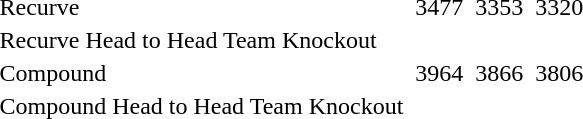<table>
<tr>
<td>Recurve</td>
<td></td>
<td>3477</td>
<td></td>
<td>3353</td>
<td></td>
<td>3320</td>
</tr>
<tr>
<td>Recurve Head to Head Team Knockout</td>
<td colspan="2"></td>
<td colspan="2"></td>
<td colspan="2"></td>
</tr>
<tr>
<td>Compound</td>
<td></td>
<td>3964</td>
<td></td>
<td>3866</td>
<td></td>
<td>3806</td>
</tr>
<tr>
<td>Compound Head to Head Team Knockout</td>
<td colspan="2"></td>
<td colspan="2"></td>
<td colspan="2"></td>
</tr>
</table>
